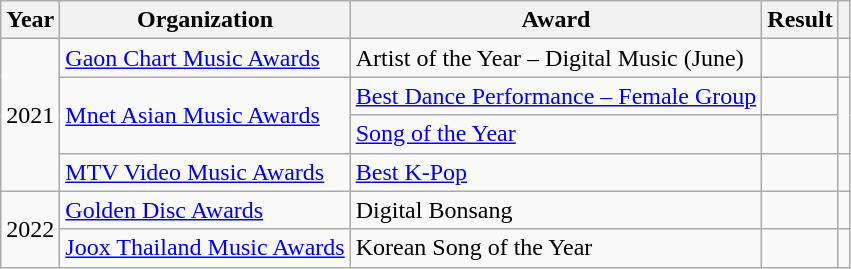<table class="wikitable sortable plainrowheaders">
<tr>
<th scope="col">Year</th>
<th scope="col">Organization</th>
<th scope="col">Award</th>
<th scope="col">Result</th>
<th scope="col" class="unsortable"></th>
</tr>
<tr>
<td rowspan="4">2021</td>
<td><a href='#'>Gaon Chart Music Awards</a></td>
<td>Artist of the Year – Digital Music (June)</td>
<td></td>
<td style="text-align:center;"></td>
</tr>
<tr>
<td rowspan="2"><a href='#'>Mnet Asian Music Awards</a></td>
<td><a href='#'>Best Dance Performance – Female Group</a></td>
<td></td>
<td rowspan="2" style="text-align:center;"></td>
</tr>
<tr>
<td><a href='#'>Song of the Year</a></td>
<td></td>
</tr>
<tr>
<td><a href='#'>MTV Video Music Awards</a></td>
<td><a href='#'>Best K-Pop</a></td>
<td></td>
<td style="text-align:center;"></td>
</tr>
<tr>
<td rowspan="2">2022</td>
<td><a href='#'>Golden Disc Awards</a></td>
<td>Digital Bonsang</td>
<td></td>
<td style="text-align:center;"></td>
</tr>
<tr>
<td><a href='#'>Joox Thailand Music Awards</a></td>
<td>Korean Song of the Year</td>
<td></td>
<td style="text-align:center"></td>
</tr>
</table>
